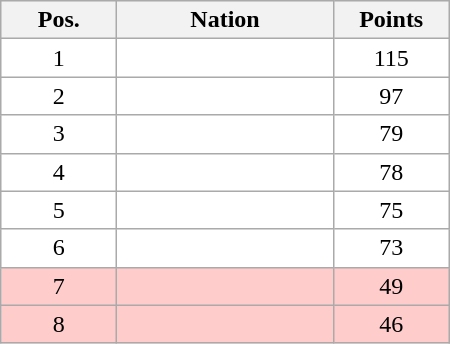<table class="wikitable gauche" cellspacing="1" style="width:300px;">
<tr style="text-align:center; background:#efefef;">
<th style="width:70px;">Pos.</th>
<th>Nation</th>
<th style="width:70px;">Points</th>
</tr>
<tr style="vertical-align:top; text-align:center; background:#fff;">
<td>1</td>
<td style="text-align:left;"></td>
<td>115</td>
</tr>
<tr style="vertical-align:top; text-align:center; background:#fff;">
<td>2</td>
<td style="text-align:left;"></td>
<td>97</td>
</tr>
<tr style="vertical-align:top; text-align:center; background:#fff;">
<td>3</td>
<td style="text-align:left;"></td>
<td>79</td>
</tr>
<tr style="vertical-align:top; text-align:center; background:#fff;">
<td>4</td>
<td style="text-align:left;"></td>
<td>78</td>
</tr>
<tr style="vertical-align:top; text-align:center; background:#fff;">
<td>5</td>
<td style="text-align:left;"></td>
<td>75</td>
</tr>
<tr style="vertical-align:top; text-align:center; background:#fff;">
<td>6</td>
<td style="text-align:left;"></td>
<td>73</td>
</tr>
<tr style="vertical-align:top; text-align:center; background:#ffcccc;">
<td>7</td>
<td style="text-align:left;"></td>
<td>49</td>
</tr>
<tr style="vertical-align:top; text-align:center; background:#ffcccc;">
<td>8</td>
<td style="text-align:left;"></td>
<td>46</td>
</tr>
</table>
